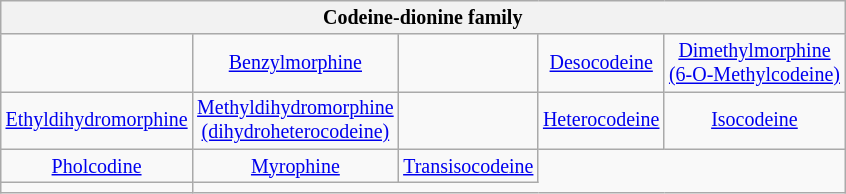<table class="wikitable" style="font-size:smaller; text-align:center">
<tr>
<th colspan="5">Codeine-dionine family</th>
</tr>
<tr>
<td></td>
<td> <a href='#'>Benzylmorphine</a></td>
<td></td>
<td> <a href='#'>Desocodeine</a></td>
<td> <a href='#'>Dimethylmorphine<br>(6-O-Methylcodeine)</a></td>
</tr>
<tr>
<td> <a href='#'>Ethyldihydromorphine</a></td>
<td> <a href='#'>Methyldihydromorphine<br>(dihydroheterocodeine)</a></td>
<td></td>
<td> <a href='#'>Heterocodeine</a></td>
<td> <a href='#'>Isocodeine</a></td>
</tr>
<tr>
<td> <a href='#'>Pholcodine</a></td>
<td> <a href='#'>Myrophine</a></td>
<td> <a href='#'>Transisocodeine</a></td>
</tr>
<tr>
<td></td>
</tr>
</table>
